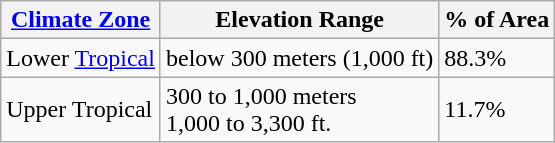<table class="wikitable">
<tr>
<th><a href='#'>Climate Zone</a></th>
<th>Elevation Range</th>
<th>% of Area</th>
</tr>
<tr>
<td>Lower <a href='#'>Tropical</a></td>
<td>below 300 meters (1,000 ft)</td>
<td>88.3%</td>
</tr>
<tr>
<td>Upper Tropical</td>
<td>300 to 1,000 meters<br>1,000 to 3,300 ft.</td>
<td>11.7%</td>
</tr>
</table>
